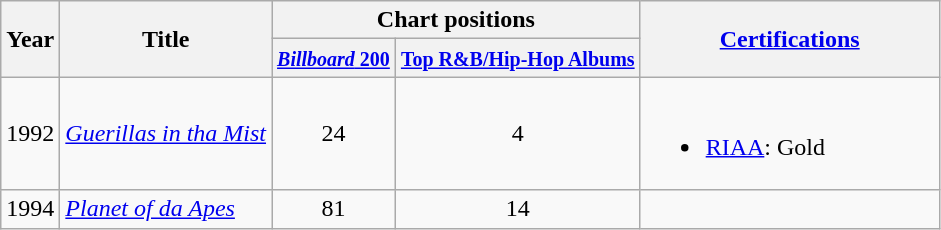<table class="wikitable">
<tr>
<th rowspan="2">Year</th>
<th rowspan="2">Title</th>
<th colspan="2">Chart positions</th>
<th scope="col" rowspan="2" style="width:12em;"><a href='#'>Certifications</a></th>
</tr>
<tr>
<th><small><a href='#'><em>Billboard</em> 200</a></small></th>
<th><small><a href='#'>Top R&B/Hip-Hop Albums</a></small></th>
</tr>
<tr>
<td>1992</td>
<td><em><a href='#'>Guerillas in tha Mist</a> </em></td>
<td style="text-align:center;">24</td>
<td style="text-align:center;">4</td>
<td><br><ul><li><a href='#'>RIAA</a>: Gold</li></ul></td>
</tr>
<tr>
<td>1994</td>
<td><em><a href='#'>Planet of da Apes</a></em></td>
<td style="text-align:center;">81</td>
<td style="text-align:center;">14</td>
<td></td>
</tr>
</table>
